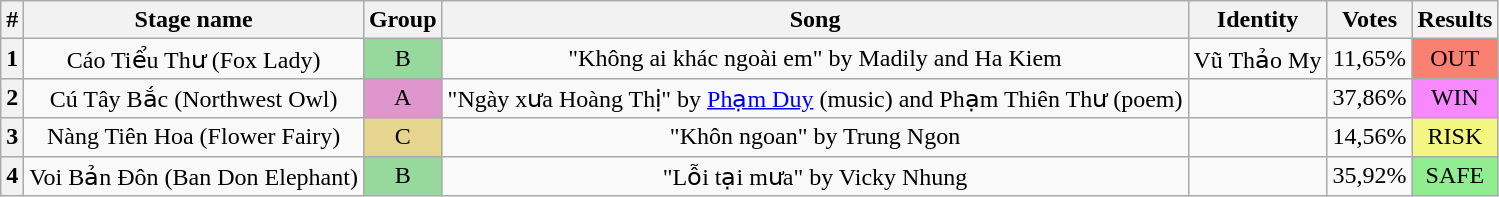<table class="wikitable plainrowheaders" style="text-align: center;">
<tr>
<th>#</th>
<th>Stage name</th>
<th>Group</th>
<th>Song</th>
<th>Identity</th>
<th>Votes</th>
<th>Results</th>
</tr>
<tr>
<th>1</th>
<td>Cáo Tiểu Thư (Fox Lady)</td>
<td bgcolor="#97D89D">B</td>
<td>"Không ai khác ngoài em" by Madily and Ha Kiem</td>
<td>Vũ Thảo My</td>
<td>11,65%</td>
<td bgcolor=salmon>OUT</td>
</tr>
<tr>
<th>2</th>
<td>Cú Tây Bắc (Northwest Owl)</td>
<td bgcolor="#DE96CD">A</td>
<td>"Ngày xưa Hoàng Thị" by <a href='#'>Phạm Duy</a> (music) and Phạm Thiên Thư (poem)</td>
<td></td>
<td>37,86%</td>
<td bgcolor=#F888FD>WIN</td>
</tr>
<tr>
<th>3</th>
<td>Nàng Tiên Hoa (Flower Fairy)</td>
<td bgcolor="#E5D58E">C</td>
<td>"Khôn ngoan" by Trung Ngon</td>
<td></td>
<td>14,56%</td>
<td bgcolor=#F3F781>RISK</td>
</tr>
<tr>
<th>4</th>
<td>Voi Bản Đôn (Ban Don Elephant)</td>
<td bgcolor="#97D89D">B</td>
<td>"Lỗi tại mưa" by Vicky Nhung</td>
<td></td>
<td>35,92%</td>
<td bgcolor=lightgreen>SAFE</td>
</tr>
</table>
